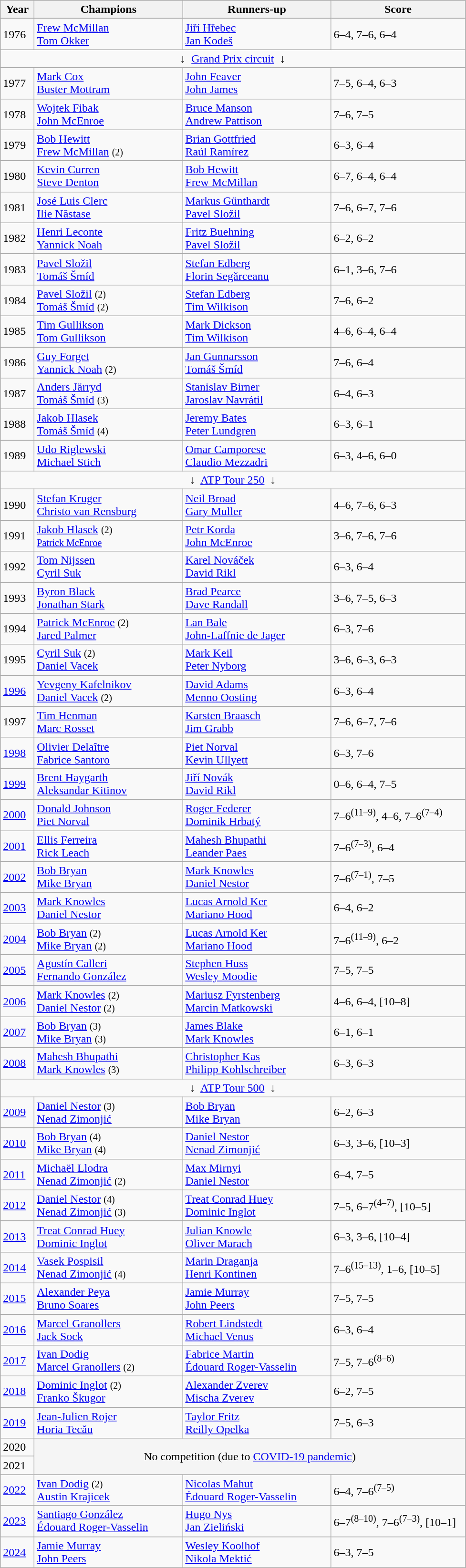<table class="sortable wikitable">
<tr>
<th style="width:40px">Year</th>
<th style="width:200px">Champions</th>
<th style="width:200px">Runners-up</th>
<th style="width:180px" class="unsortable">Score</th>
</tr>
<tr>
<td>1976</td>
<td> <a href='#'>Frew McMillan</a><br> <a href='#'>Tom Okker</a></td>
<td> <a href='#'>Jiří Hřebec</a><br> <a href='#'>Jan Kodeš</a></td>
<td>6–4, 7–6, 6–4</td>
</tr>
<tr>
<td colspan=5 align=center>↓  <a href='#'>Grand Prix circuit</a>  ↓</td>
</tr>
<tr>
<td>1977</td>
<td> <a href='#'>Mark Cox</a><br> <a href='#'>Buster Mottram</a></td>
<td> <a href='#'>John Feaver</a><br> <a href='#'>John James</a></td>
<td>7–5, 6–4, 6–3</td>
</tr>
<tr>
<td>1978</td>
<td> <a href='#'>Wojtek Fibak</a><br> <a href='#'>John McEnroe</a></td>
<td> <a href='#'>Bruce Manson</a><br> <a href='#'>Andrew Pattison</a></td>
<td>7–6, 7–5</td>
</tr>
<tr>
<td>1979</td>
<td> <a href='#'>Bob Hewitt</a><br> <a href='#'>Frew McMillan</a> <small>(2)</small></td>
<td> <a href='#'>Brian Gottfried</a><br> <a href='#'>Raúl Ramírez</a></td>
<td>6–3, 6–4</td>
</tr>
<tr>
<td>1980</td>
<td> <a href='#'>Kevin Curren</a><br> <a href='#'>Steve Denton</a></td>
<td> <a href='#'>Bob Hewitt</a><br> <a href='#'>Frew McMillan</a></td>
<td>6–7, 6–4, 6–4</td>
</tr>
<tr>
<td>1981</td>
<td> <a href='#'>José Luis Clerc</a><br> <a href='#'>Ilie Năstase</a></td>
<td> <a href='#'>Markus Günthardt</a><br> <a href='#'>Pavel Složil</a></td>
<td>7–6, 6–7, 7–6</td>
</tr>
<tr>
<td>1982</td>
<td> <a href='#'>Henri Leconte</a><br> <a href='#'>Yannick Noah</a></td>
<td> <a href='#'>Fritz Buehning</a><br> <a href='#'>Pavel Složil</a></td>
<td>6–2, 6–2</td>
</tr>
<tr>
<td>1983</td>
<td> <a href='#'>Pavel Složil</a><br> <a href='#'>Tomáš Šmíd</a></td>
<td> <a href='#'>Stefan Edberg</a><br> <a href='#'>Florin Segărceanu</a></td>
<td>6–1, 3–6, 7–6</td>
</tr>
<tr>
<td>1984</td>
<td> <a href='#'>Pavel Složil</a> <small>(2)</small><br> <a href='#'>Tomáš Šmíd</a> <small>(2)</small></td>
<td> <a href='#'>Stefan Edberg</a><br> <a href='#'>Tim Wilkison</a></td>
<td>7–6, 6–2</td>
</tr>
<tr>
<td>1985</td>
<td> <a href='#'>Tim Gullikson</a><br> <a href='#'>Tom Gullikson</a></td>
<td> <a href='#'>Mark Dickson</a><br> <a href='#'>Tim Wilkison</a></td>
<td>4–6, 6–4, 6–4</td>
</tr>
<tr>
<td>1986</td>
<td> <a href='#'>Guy Forget</a><br> <a href='#'>Yannick Noah</a> <small>(2)</small></td>
<td> <a href='#'>Jan Gunnarsson</a><br> <a href='#'>Tomáš Šmíd</a></td>
<td>7–6, 6–4</td>
</tr>
<tr>
<td>1987</td>
<td> <a href='#'>Anders Järryd</a><br> <a href='#'>Tomáš Šmíd</a> <small>(3)</small></td>
<td> <a href='#'>Stanislav Birner</a><br> <a href='#'>Jaroslav Navrátil</a></td>
<td>6–4, 6–3</td>
</tr>
<tr>
<td>1988</td>
<td> <a href='#'>Jakob Hlasek</a><br> <a href='#'>Tomáš Šmíd</a> <small>(4)</small></td>
<td> <a href='#'>Jeremy Bates</a><br> <a href='#'>Peter Lundgren</a></td>
<td>6–3, 6–1</td>
</tr>
<tr>
<td>1989</td>
<td> <a href='#'>Udo Riglewski</a><br> <a href='#'>Michael Stich</a></td>
<td> <a href='#'>Omar Camporese</a><br> <a href='#'>Claudio Mezzadri</a></td>
<td>6–3, 4–6, 6–0</td>
</tr>
<tr>
<td colspan=5 align=center>↓  <a href='#'>ATP Tour 250</a>  ↓</td>
</tr>
<tr>
<td>1990</td>
<td> <a href='#'>Stefan Kruger</a><br> <a href='#'>Christo van Rensburg</a></td>
<td> <a href='#'>Neil Broad</a><br> <a href='#'>Gary Muller</a></td>
<td>4–6, 7–6, 6–3</td>
</tr>
<tr>
<td>1991</td>
<td> <a href='#'>Jakob Hlasek</a> <small>(2)<br> <a href='#'>Patrick McEnroe</a></small></td>
<td> <a href='#'>Petr Korda</a><br> <a href='#'>John McEnroe</a></td>
<td>3–6, 7–6, 7–6</td>
</tr>
<tr>
<td>1992</td>
<td> <a href='#'>Tom Nijssen</a><br> <a href='#'>Cyril Suk</a></td>
<td> <a href='#'>Karel Nováček</a><br> <a href='#'>David Rikl</a></td>
<td>6–3, 6–4</td>
</tr>
<tr>
<td>1993</td>
<td> <a href='#'>Byron Black</a><br> <a href='#'>Jonathan Stark</a></td>
<td> <a href='#'>Brad Pearce</a><br> <a href='#'>Dave Randall</a></td>
<td>3–6, 7–5, 6–3</td>
</tr>
<tr>
<td>1994</td>
<td> <a href='#'>Patrick McEnroe</a> <small>(2)</small><br> <a href='#'>Jared Palmer</a></td>
<td> <a href='#'>Lan Bale</a><br> <a href='#'>John-Laffnie de Jager</a></td>
<td>6–3, 7–6</td>
</tr>
<tr>
<td>1995</td>
<td> <a href='#'>Cyril Suk</a> <small>(2)</small><br> <a href='#'>Daniel Vacek</a></td>
<td> <a href='#'>Mark Keil</a><br> <a href='#'>Peter Nyborg</a></td>
<td>3–6, 6–3, 6–3</td>
</tr>
<tr>
<td><a href='#'>1996</a></td>
<td> <a href='#'>Yevgeny Kafelnikov</a><br> <a href='#'>Daniel Vacek</a> <small>(2)</small></td>
<td> <a href='#'>David Adams</a><br> <a href='#'>Menno Oosting</a></td>
<td>6–3, 6–4</td>
</tr>
<tr>
<td>1997</td>
<td> <a href='#'>Tim Henman</a><br> <a href='#'>Marc Rosset</a></td>
<td> <a href='#'>Karsten Braasch</a><br> <a href='#'>Jim Grabb</a></td>
<td>7–6, 6–7, 7–6</td>
</tr>
<tr>
<td><a href='#'>1998</a></td>
<td> <a href='#'>Olivier Delaître</a><br> <a href='#'>Fabrice Santoro</a></td>
<td> <a href='#'>Piet Norval</a><br> <a href='#'>Kevin Ullyett</a></td>
<td>6–3, 7–6</td>
</tr>
<tr>
<td><a href='#'>1999</a></td>
<td> <a href='#'>Brent Haygarth</a><br> <a href='#'>Aleksandar Kitinov</a></td>
<td> <a href='#'>Jiří Novák</a><br> <a href='#'>David Rikl</a></td>
<td>0–6, 6–4, 7–5</td>
</tr>
<tr>
<td><a href='#'>2000</a></td>
<td> <a href='#'>Donald Johnson</a><br> <a href='#'>Piet Norval</a></td>
<td> <a href='#'>Roger Federer</a><br> <a href='#'>Dominik Hrbatý</a></td>
<td>7–6<sup>(11–9)</sup>, 4–6, 7–6<sup>(7–4)</sup></td>
</tr>
<tr>
<td><a href='#'>2001</a></td>
<td> <a href='#'>Ellis Ferreira</a><br> <a href='#'>Rick Leach</a></td>
<td> <a href='#'>Mahesh Bhupathi</a><br> <a href='#'>Leander Paes</a></td>
<td>7–6<sup>(7–3)</sup>, 6–4</td>
</tr>
<tr>
<td><a href='#'>2002</a></td>
<td> <a href='#'>Bob Bryan</a> <br> <a href='#'>Mike Bryan</a></td>
<td> <a href='#'>Mark Knowles</a><br> <a href='#'>Daniel Nestor</a></td>
<td>7–6<sup>(7–1)</sup>, 7–5</td>
</tr>
<tr>
<td><a href='#'>2003</a></td>
<td> <a href='#'>Mark Knowles</a><br> <a href='#'>Daniel Nestor</a></td>
<td> <a href='#'>Lucas Arnold Ker</a><br> <a href='#'>Mariano Hood</a></td>
<td>6–4, 6–2</td>
</tr>
<tr>
<td><a href='#'>2004</a></td>
<td> <a href='#'>Bob Bryan</a> <small>(2)</small><br> <a href='#'>Mike Bryan</a> <small>(2)</small></td>
<td> <a href='#'>Lucas Arnold Ker</a><br> <a href='#'>Mariano Hood</a></td>
<td>7–6<sup>(11–9)</sup>, 6–2</td>
</tr>
<tr>
<td><a href='#'>2005</a></td>
<td> <a href='#'>Agustín Calleri</a><br> <a href='#'>Fernando González</a></td>
<td> <a href='#'>Stephen Huss</a><br> <a href='#'>Wesley Moodie</a></td>
<td>7–5, 7–5</td>
</tr>
<tr>
<td><a href='#'>2006</a></td>
<td> <a href='#'>Mark Knowles</a> <small>(2)</small><br> <a href='#'>Daniel Nestor</a> <small>(2)</small></td>
<td> <a href='#'>Mariusz Fyrstenberg</a><br> <a href='#'>Marcin Matkowski</a></td>
<td>4–6, 6–4, [10–8]</td>
</tr>
<tr>
<td><a href='#'>2007</a></td>
<td> <a href='#'>Bob Bryan</a> <small>(3)</small> <br> <a href='#'>Mike Bryan</a> <small>(3)</small></td>
<td> <a href='#'>James Blake</a><br> <a href='#'>Mark Knowles</a></td>
<td>6–1, 6–1</td>
</tr>
<tr>
<td><a href='#'>2008</a></td>
<td> <a href='#'>Mahesh Bhupathi</a><br> <a href='#'>Mark Knowles</a> <small>(3)</small></td>
<td> <a href='#'>Christopher Kas</a><br> <a href='#'>Philipp Kohlschreiber</a></td>
<td>6–3, 6–3</td>
</tr>
<tr>
<td colspan=5 align=center>↓  <a href='#'>ATP Tour 500</a>  ↓</td>
</tr>
<tr>
<td><a href='#'>2009</a></td>
<td> <a href='#'>Daniel Nestor</a> <small>(3)</small><br> <a href='#'>Nenad Zimonjić</a></td>
<td> <a href='#'>Bob Bryan</a><br> <a href='#'>Mike Bryan</a></td>
<td>6–2, 6–3</td>
</tr>
<tr>
<td><a href='#'>2010</a></td>
<td> <a href='#'>Bob Bryan</a> <small>(4)</small><br> <a href='#'>Mike Bryan</a> <small>(4)</small></td>
<td> <a href='#'>Daniel Nestor</a><br> <a href='#'>Nenad Zimonjić</a></td>
<td>6–3, 3–6, [10–3]</td>
</tr>
<tr>
<td><a href='#'>2011</a></td>
<td> <a href='#'>Michaël Llodra</a><br> <a href='#'>Nenad Zimonjić</a> <small>(2)</small></td>
<td> <a href='#'>Max Mirnyi</a><br> <a href='#'>Daniel Nestor</a></td>
<td>6–4, 7–5</td>
</tr>
<tr>
<td><a href='#'>2012</a></td>
<td> <a href='#'>Daniel Nestor</a> <small>(4)</small><br> <a href='#'>Nenad Zimonjić</a> <small>(3)</small></td>
<td> <a href='#'>Treat Conrad Huey</a><br> <a href='#'>Dominic Inglot</a></td>
<td>7–5, 6–7<sup>(4–7)</sup>, [10–5]</td>
</tr>
<tr>
<td><a href='#'>2013</a></td>
<td> <a href='#'>Treat Conrad Huey</a><br> <a href='#'>Dominic Inglot</a></td>
<td> <a href='#'>Julian Knowle</a><br> <a href='#'>Oliver Marach</a></td>
<td>6–3, 3–6, [10–4]</td>
</tr>
<tr>
<td><a href='#'>2014</a></td>
<td> <a href='#'>Vasek Pospisil</a><br> <a href='#'>Nenad Zimonjić</a> <small>(4)</small></td>
<td> <a href='#'>Marin Draganja</a><br> <a href='#'>Henri Kontinen</a></td>
<td>7–6<sup>(15–13)</sup>, 1–6, [10–5]</td>
</tr>
<tr>
<td><a href='#'>2015</a></td>
<td> <a href='#'>Alexander Peya</a><br> <a href='#'>Bruno Soares</a></td>
<td> <a href='#'>Jamie Murray</a><br> <a href='#'>John Peers</a></td>
<td>7–5, 7–5</td>
</tr>
<tr>
<td><a href='#'>2016</a></td>
<td> <a href='#'>Marcel Granollers</a> <br>  <a href='#'>Jack Sock</a></td>
<td> <a href='#'>Robert Lindstedt</a> <br>  <a href='#'>Michael Venus</a></td>
<td>6–3, 6–4</td>
</tr>
<tr>
<td><a href='#'>2017</a></td>
<td> <a href='#'>Ivan Dodig</a> <br>  <a href='#'>Marcel Granollers</a> <small>(2)</small></td>
<td> <a href='#'>Fabrice Martin</a> <br>  <a href='#'>Édouard Roger-Vasselin</a></td>
<td>7–5, 7–6<sup>(8–6)</sup></td>
</tr>
<tr>
<td><a href='#'>2018</a></td>
<td> <a href='#'>Dominic Inglot</a> <small>(2)</small> <br>  <a href='#'>Franko Škugor</a></td>
<td> <a href='#'>Alexander Zverev</a> <br>  <a href='#'>Mischa Zverev</a></td>
<td>6–2, 7–5</td>
</tr>
<tr>
<td><a href='#'>2019</a></td>
<td> <a href='#'>Jean-Julien Rojer</a> <br>  <a href='#'>Horia Tecău</a></td>
<td> <a href='#'>Taylor Fritz</a> <br>  <a href='#'>Reilly Opelka</a></td>
<td>7–5, 6–3</td>
</tr>
<tr>
<td>2020</td>
<td rowspan="2" colspan="3" bgcolor="#f5f5f5" align="center">No competition (due to <a href='#'>COVID-19 pandemic</a>)</td>
</tr>
<tr>
<td>2021</td>
</tr>
<tr>
<td><a href='#'>2022</a></td>
<td> <a href='#'>Ivan Dodig</a> <small>(2)</small> <br>  <a href='#'>Austin Krajicek</a></td>
<td> <a href='#'>Nicolas Mahut</a> <br>  <a href='#'>Édouard Roger-Vasselin</a></td>
<td>6–4, 7–6<sup>(7–5)</sup></td>
</tr>
<tr>
<td><a href='#'>2023</a></td>
<td> <a href='#'>Santiago González</a> <br>  <a href='#'>Édouard Roger-Vasselin</a></td>
<td> <a href='#'>Hugo Nys</a> <br>  <a href='#'>Jan Zieliński</a></td>
<td>6–7<sup>(8–10)</sup>, 7–6<sup>(7–3)</sup>, [10–1]</td>
</tr>
<tr>
<td><a href='#'>2024</a></td>
<td> <a href='#'>Jamie Murray</a> <br>  <a href='#'>John Peers</a></td>
<td> <a href='#'>Wesley Koolhof</a> <br>  <a href='#'>Nikola Mektić</a></td>
<td>6–3, 7–5</td>
</tr>
</table>
